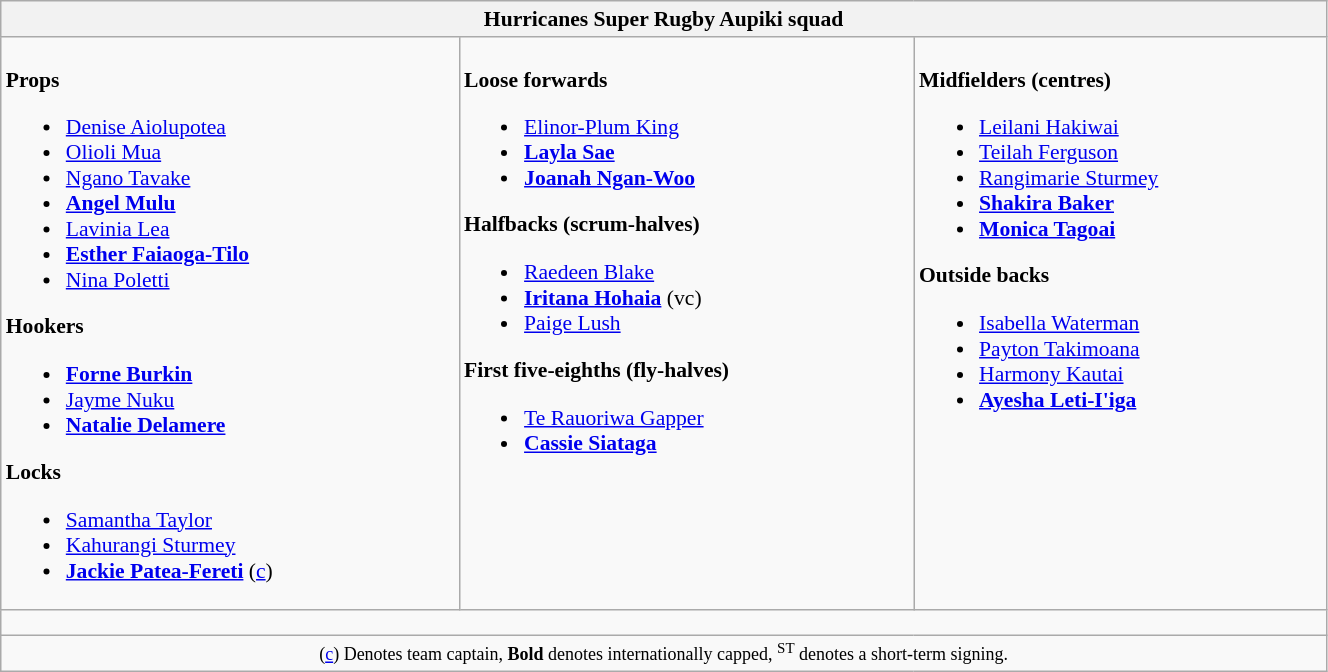<table class="wikitable" style="text-align:left; font-size:90%; width:70%">
<tr>
<th colspan="3">Hurricanes Super Rugby Aupiki squad</th>
</tr>
<tr valign="top">
<td><br><strong>Props</strong><ul><li> <a href='#'>Denise Aiolupotea</a></li><li> <a href='#'>Olioli Mua</a></li><li> <a href='#'>Ngano Tavake</a></li><li> <strong><a href='#'>Angel Mulu</a></strong></li><li> <a href='#'>Lavinia Lea</a></li><li> <strong><a href='#'>Esther Faiaoga-Tilo</a></strong></li><li> <a href='#'>Nina Poletti</a></li></ul><strong>Hookers</strong><ul><li> <strong><a href='#'>Forne Burkin</a></strong></li><li> <a href='#'>Jayme Nuku</a></li><li> <strong><a href='#'>Natalie Delamere</a></strong></li></ul><strong>Locks</strong><ul><li> <a href='#'>Samantha Taylor</a></li><li> <a href='#'>Kahurangi Sturmey</a></li><li> <strong><a href='#'>Jackie Patea-Fereti</a></strong> (<a href='#'>c</a>)</li></ul></td>
<td><br><strong>Loose forwards</strong><ul><li> <a href='#'>Elinor-Plum King</a></li><li> <strong><a href='#'>Layla Sae</a></strong></li><li> <strong><a href='#'>Joanah Ngan-Woo</a></strong></li></ul><strong>Halfbacks (scrum-halves)</strong><ul><li> <a href='#'>Raedeen Blake</a></li><li> <strong><a href='#'>Iritana Hohaia</a></strong> (vc)</li><li> <a href='#'>Paige Lush</a></li></ul><strong>First five-eighths (fly-halves)</strong><ul><li> <a href='#'>Te Rauoriwa Gapper</a></li><li> <strong><a href='#'>Cassie Siataga</a></strong></li></ul></td>
<td><br><strong>Midfielders (centres)</strong><ul><li> <a href='#'>Leilani Hakiwai</a></li><li> <a href='#'>Teilah Ferguson</a></li><li> <a href='#'>Rangimarie Sturmey</a></li><li> <strong><a href='#'>Shakira Baker</a></strong></li><li> <strong><a href='#'>Monica Tagoai</a></strong></li></ul><strong>Outside backs</strong><ul><li> <a href='#'>Isabella Waterman</a></li><li> <a href='#'>Payton Takimoana</a></li><li> <a href='#'>Harmony Kautai</a></li><li> <strong><a href='#'>Ayesha Leti-I'iga</a></strong></li></ul></td>
</tr>
<tr>
<td colspan="3" style="height: 10px;"></td>
</tr>
<tr>
<td colspan="3" style="text-align:center;"><small>(<a href='#'>c</a>) Denotes team captain, <strong>Bold</strong> denotes internationally capped, <sup>ST</sup> denotes a short-term signing.</small></td>
</tr>
</table>
